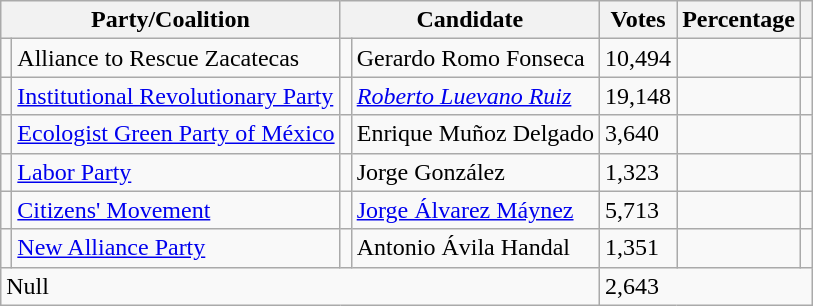<table class="wikitable">
<tr>
<th colspan="2"><strong>Party/Coalition</strong></th>
<th colspan="2"><strong>Candidate</strong></th>
<th><strong>Votes</strong></th>
<th><strong>Percentage</strong></th>
<th></th>
</tr>
<tr>
<td></td>
<td>Alliance to Rescue  Zacatecas</td>
<td></td>
<td>Gerardo Romo Fonseca</td>
<td>10,494</td>
<td></td>
<td></td>
</tr>
<tr>
<td></td>
<td><a href='#'>Institutional Revolutionary Party</a></td>
<td></td>
<td><em><a href='#'>Roberto Luevano Ruiz</a></em> </td>
<td>19,148</td>
<td></td>
<td></td>
</tr>
<tr>
<td></td>
<td><a href='#'>Ecologist Green Party of México</a></td>
<td></td>
<td>Enrique Muñoz Delgado</td>
<td>3,640</td>
<td></td>
<td></td>
</tr>
<tr>
<td></td>
<td><a href='#'>Labor Party</a></td>
<td></td>
<td>Jorge González</td>
<td>1,323</td>
<td></td>
<td></td>
</tr>
<tr>
<td></td>
<td><a href='#'>Citizens' Movement</a></td>
<td></td>
<td><a href='#'>Jorge Álvarez Máynez</a></td>
<td>5,713</td>
<td></td>
<td></td>
</tr>
<tr>
<td></td>
<td><a href='#'>New Alliance Party</a></td>
<td></td>
<td>Antonio Ávila Handal</td>
<td>1,351</td>
<td></td>
<td></td>
</tr>
<tr>
<td colspan="4">Null</td>
<td colspan="3">2,643</td>
</tr>
</table>
